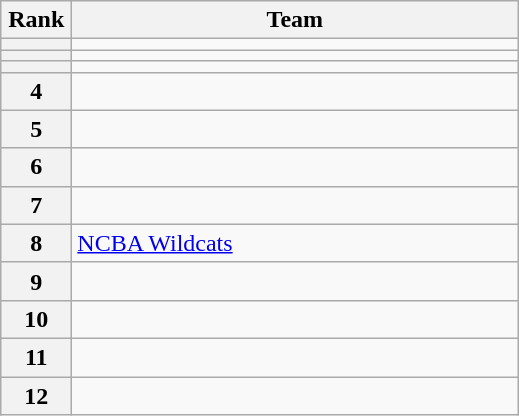<table class="wikitable" style="text-align: center;">
<tr>
<th width=40>Rank</th>
<th width=290>Team</th>
</tr>
<tr>
<th></th>
<td style="text-align:left;"></td>
</tr>
<tr>
<th></th>
<td style="text-align:left;"></td>
</tr>
<tr>
<th></th>
<td style="text-align:left;"></td>
</tr>
<tr>
<th>4</th>
<td style="text-align:left;"></td>
</tr>
<tr>
<th>5</th>
<td style="text-align:left;"></td>
</tr>
<tr>
<th>6</th>
<td style="text-align:left;"></td>
</tr>
<tr>
<th>7</th>
<td style="text-align:left;"></td>
</tr>
<tr>
<th>8</th>
<td style="text-align:left;"> <a href='#'>NCBA Wildcats</a></td>
</tr>
<tr>
<th>9</th>
<td style="text-align:left;"></td>
</tr>
<tr>
<th>10</th>
<td style="text-align:left;"></td>
</tr>
<tr>
<th>11</th>
<td style="text-align:left;"></td>
</tr>
<tr>
<th>12</th>
<td style="text-align:left;"></td>
</tr>
</table>
